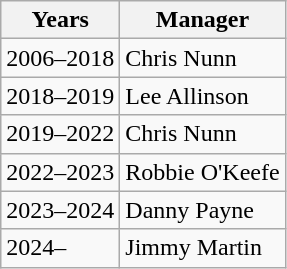<table class="wikitable sortable">
<tr>
<th>Years</th>
<th>Manager</th>
</tr>
<tr>
<td>2006–2018</td>
<td> Chris Nunn</td>
</tr>
<tr>
<td>2018–2019</td>
<td> Lee Allinson</td>
</tr>
<tr>
<td>2019–2022</td>
<td> Chris Nunn</td>
</tr>
<tr>
<td>2022–2023</td>
<td> Robbie O'Keefe</td>
</tr>
<tr>
<td>2023–2024</td>
<td> Danny Payne</td>
</tr>
<tr>
<td>2024–</td>
<td> Jimmy Martin</td>
</tr>
</table>
